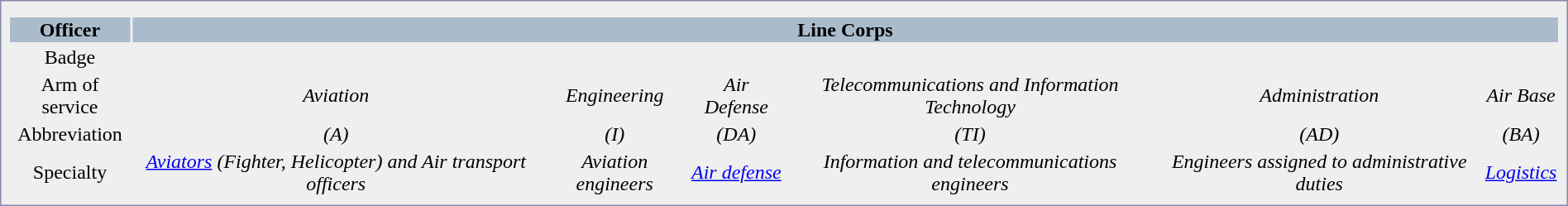<table style="border:1px solid #8888aa; background-color:#efefef; padding:5px; font-size:100%; margin: 0px 12px 12px 0px;width:100%">
<tr>
</tr>
<tr bgcolor="#aabccc">
</tr>
<tr>
</tr>
<tr bgcolor="#aabccc">
<th>Officer</th>
<th colspan=6>Line Corps</th>
</tr>
<tr align=center>
<td>Badge</td>
<td align="center"></td>
<td align="center"></td>
<td align="center"></td>
<td align="center"></td>
<td align="center"></td>
<td align="center"></td>
</tr>
<tr align="center">
<td>Arm of service</td>
<td><em>Aviation</em></td>
<td><em>Engineering</em></td>
<td><em>Air Defense</em></td>
<td><em>Telecommunications and Information Technology</em></td>
<td><em>Administration</em></td>
<td><em>Air Base</em></td>
</tr>
<tr align="center">
<td>Abbreviation</td>
<td><em>(A)</em></td>
<td><em>(I)</em></td>
<td><em>(DA)</em></td>
<td><em>(TI)</em></td>
<td><em>(AD)</em></td>
<td><em>(BA)</em></td>
</tr>
<tr align="center">
<td>Specialty</td>
<td><em><a href='#'>Aviators</a> (Fighter, Helicopter) and Air transport officers</em></td>
<td><em>Aviation engineers</em></td>
<td><em><a href='#'>Air defense</a></em></td>
<td><em>Information and telecommunications engineers</em></td>
<td><em>Engineers assigned to administrative duties</em></td>
<td><em><a href='#'>Logistics</a></em></td>
</tr>
</table>
